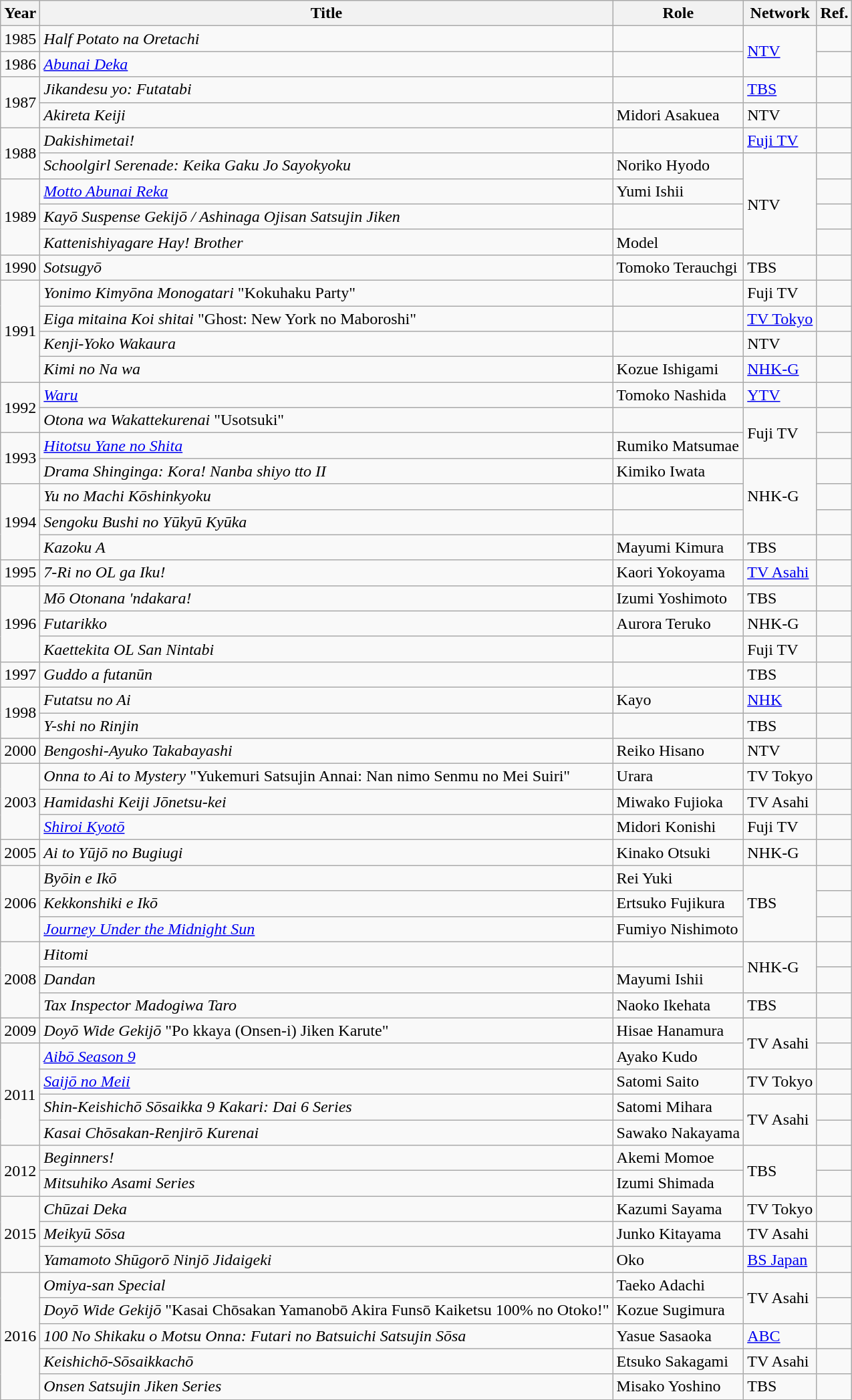<table class="wikitable">
<tr>
<th>Year</th>
<th>Title</th>
<th>Role</th>
<th>Network</th>
<th>Ref.</th>
</tr>
<tr>
<td>1985</td>
<td><em>Half Potato na Oretachi</em></td>
<td></td>
<td rowspan="2"><a href='#'>NTV</a></td>
<td></td>
</tr>
<tr>
<td>1986</td>
<td><em><a href='#'>Abunai Deka</a></em></td>
<td></td>
<td></td>
</tr>
<tr>
<td rowspan="2">1987</td>
<td><em>Jikandesu yo: Futatabi</em></td>
<td></td>
<td><a href='#'>TBS</a></td>
<td></td>
</tr>
<tr>
<td><em>Akireta Keiji</em></td>
<td>Midori Asakuea</td>
<td>NTV</td>
<td></td>
</tr>
<tr>
<td rowspan="2">1988</td>
<td><em>Dakishimetai!</em></td>
<td></td>
<td><a href='#'>Fuji TV</a></td>
<td></td>
</tr>
<tr>
<td><em>Schoolgirl Serenade: Keika Gaku Jo Sayokyoku</em></td>
<td>Noriko Hyodo</td>
<td rowspan="4">NTV</td>
<td></td>
</tr>
<tr>
<td rowspan="3">1989</td>
<td><em><a href='#'>Motto Abunai Reka</a></em></td>
<td>Yumi Ishii</td>
<td></td>
</tr>
<tr>
<td><em>Kayō Suspense Gekijō / Ashinaga Ojisan Satsujin Jiken</em></td>
<td></td>
<td></td>
</tr>
<tr>
<td><em>Kattenishiyagare Hay! Brother</em></td>
<td>Model</td>
<td></td>
</tr>
<tr>
<td>1990</td>
<td><em>Sotsugyō</em></td>
<td>Tomoko Terauchgi</td>
<td>TBS</td>
<td></td>
</tr>
<tr>
<td rowspan="4">1991</td>
<td><em>Yonimo Kimyōna Monogatari</em> "Kokuhaku Party"</td>
<td></td>
<td>Fuji TV</td>
<td></td>
</tr>
<tr>
<td><em>Eiga mitaina Koi shitai</em> "Ghost: New York no Maboroshi"</td>
<td></td>
<td><a href='#'>TV Tokyo</a></td>
<td></td>
</tr>
<tr>
<td><em>Kenji-Yoko Wakaura</em></td>
<td></td>
<td>NTV</td>
<td></td>
</tr>
<tr>
<td><em>Kimi no Na wa</em></td>
<td>Kozue Ishigami</td>
<td><a href='#'>NHK-G</a></td>
<td></td>
</tr>
<tr>
<td rowspan="2">1992</td>
<td><em><a href='#'>Waru</a></em></td>
<td>Tomoko Nashida</td>
<td><a href='#'>YTV</a></td>
<td></td>
</tr>
<tr>
<td><em>Otona wa Wakattekurenai</em> "Usotsuki"</td>
<td></td>
<td rowspan="2">Fuji TV</td>
<td></td>
</tr>
<tr>
<td rowspan="2">1993</td>
<td><em><a href='#'>Hitotsu Yane no Shita</a></em></td>
<td>Rumiko Matsumae</td>
<td></td>
</tr>
<tr>
<td><em>Drama Shinginga: Kora! Nanba shiyo tto II</em></td>
<td>Kimiko Iwata</td>
<td rowspan="3">NHK-G</td>
<td></td>
</tr>
<tr>
<td rowspan="3">1994</td>
<td><em>Yu no Machi Kōshinkyoku</em></td>
<td></td>
<td></td>
</tr>
<tr>
<td><em>Sengoku Bushi no Yūkyū Kyūka</em></td>
<td></td>
<td></td>
</tr>
<tr>
<td><em>Kazoku A</em></td>
<td>Mayumi Kimura</td>
<td>TBS</td>
<td></td>
</tr>
<tr>
<td>1995</td>
<td><em>7-Ri no OL ga Iku!</em></td>
<td>Kaori Yokoyama</td>
<td><a href='#'>TV Asahi</a></td>
<td></td>
</tr>
<tr>
<td rowspan="3">1996</td>
<td><em>Mō Otonana 'ndakara!</em></td>
<td>Izumi Yoshimoto</td>
<td>TBS</td>
<td></td>
</tr>
<tr>
<td><em>Futarikko</em></td>
<td>Aurora Teruko</td>
<td>NHK-G</td>
<td></td>
</tr>
<tr>
<td><em>Kaettekita OL San Nintabi</em></td>
<td></td>
<td>Fuji TV</td>
<td></td>
</tr>
<tr>
<td>1997</td>
<td><em>Guddo a futanūn</em></td>
<td></td>
<td>TBS</td>
<td></td>
</tr>
<tr>
<td rowspan="2">1998</td>
<td><em>Futatsu no Ai</em></td>
<td>Kayo</td>
<td><a href='#'>NHK</a></td>
<td></td>
</tr>
<tr>
<td><em>Y-shi no Rinjin</em></td>
<td></td>
<td>TBS</td>
<td></td>
</tr>
<tr>
<td>2000</td>
<td><em>Bengoshi-Ayuko Takabayashi</em></td>
<td>Reiko Hisano</td>
<td>NTV</td>
<td></td>
</tr>
<tr>
<td rowspan="3">2003</td>
<td><em>Onna to Ai to Mystery</em> "Yukemuri Satsujin Annai: Nan nimo Senmu no Mei Suiri"</td>
<td>Urara</td>
<td>TV Tokyo</td>
<td></td>
</tr>
<tr>
<td><em>Hamidashi Keiji Jōnetsu-kei</em></td>
<td>Miwako Fujioka</td>
<td>TV Asahi</td>
<td></td>
</tr>
<tr>
<td><em><a href='#'>Shiroi Kyotō</a></em></td>
<td>Midori Konishi</td>
<td>Fuji TV</td>
<td></td>
</tr>
<tr>
<td>2005</td>
<td><em>Ai to Yūjō no Bugiugi</em></td>
<td>Kinako Otsuki</td>
<td>NHK-G</td>
<td></td>
</tr>
<tr>
<td rowspan="3">2006</td>
<td><em>Byōin e Ikō</em></td>
<td>Rei Yuki</td>
<td rowspan="3">TBS</td>
<td></td>
</tr>
<tr>
<td><em>Kekkonshiki e Ikō</em></td>
<td>Ertsuko Fujikura</td>
<td></td>
</tr>
<tr>
<td><em><a href='#'>Journey Under the Midnight Sun</a></em></td>
<td>Fumiyo Nishimoto</td>
<td></td>
</tr>
<tr>
<td rowspan="3">2008</td>
<td><em>Hitomi</em></td>
<td></td>
<td rowspan="2">NHK-G</td>
<td></td>
</tr>
<tr>
<td><em>Dandan</em></td>
<td>Mayumi Ishii</td>
<td></td>
</tr>
<tr>
<td><em>Tax Inspector Madogiwa Taro</em></td>
<td>Naoko Ikehata</td>
<td>TBS</td>
<td></td>
</tr>
<tr>
<td>2009</td>
<td><em>Doyō Wide Gekijō</em> "Po kkaya (Onsen-i) Jiken Karute"</td>
<td>Hisae Hanamura</td>
<td rowspan="2">TV Asahi</td>
<td></td>
</tr>
<tr>
<td rowspan="4">2011</td>
<td><em><a href='#'>Aibō Season 9</a></em></td>
<td>Ayako Kudo</td>
<td></td>
</tr>
<tr>
<td><em><a href='#'>Saijō no Meii</a></em></td>
<td>Satomi Saito</td>
<td>TV Tokyo</td>
<td></td>
</tr>
<tr>
<td><em>Shin-Keishichō Sōsaikka 9 Kakari: Dai 6 Series</em></td>
<td>Satomi Mihara</td>
<td rowspan="2">TV Asahi</td>
<td></td>
</tr>
<tr>
<td><em>Kasai Chōsakan-Renjirō Kurenai</em></td>
<td>Sawako Nakayama</td>
<td></td>
</tr>
<tr>
<td rowspan="2">2012</td>
<td><em>Beginners!</em></td>
<td>Akemi Momoe</td>
<td rowspan="2">TBS</td>
<td></td>
</tr>
<tr>
<td><em>Mitsuhiko Asami Series</em></td>
<td>Izumi Shimada</td>
<td></td>
</tr>
<tr>
<td rowspan="3">2015</td>
<td><em>Chūzai Deka</em></td>
<td>Kazumi Sayama</td>
<td>TV Tokyo</td>
<td></td>
</tr>
<tr>
<td><em>Meikyū Sōsa</em></td>
<td>Junko Kitayama</td>
<td>TV Asahi</td>
<td></td>
</tr>
<tr>
<td><em>Yamamoto Shūgorō Ninjō Jidaigeki</em></td>
<td>Oko</td>
<td><a href='#'>BS Japan</a></td>
<td></td>
</tr>
<tr>
<td rowspan="5">2016</td>
<td><em>Omiya-san Special</em></td>
<td>Taeko Adachi</td>
<td rowspan="2">TV Asahi</td>
<td></td>
</tr>
<tr>
<td><em>Doyō Wide Gekijō</em> "Kasai Chōsakan Yamanobō Akira Funsō Kaiketsu 100% no Otoko!"</td>
<td>Kozue Sugimura</td>
<td></td>
</tr>
<tr>
<td><em>100 No Shikaku o Motsu Onna: Futari no Batsuichi Satsujin Sōsa</em></td>
<td>Yasue Sasaoka</td>
<td><a href='#'>ABC</a></td>
<td></td>
</tr>
<tr>
<td><em>Keishichō-Sōsaikkachō</em></td>
<td>Etsuko Sakagami</td>
<td>TV Asahi</td>
<td></td>
</tr>
<tr>
<td><em>Onsen Satsujin Jiken Series</em></td>
<td>Misako Yoshino</td>
<td>TBS</td>
<td></td>
</tr>
</table>
